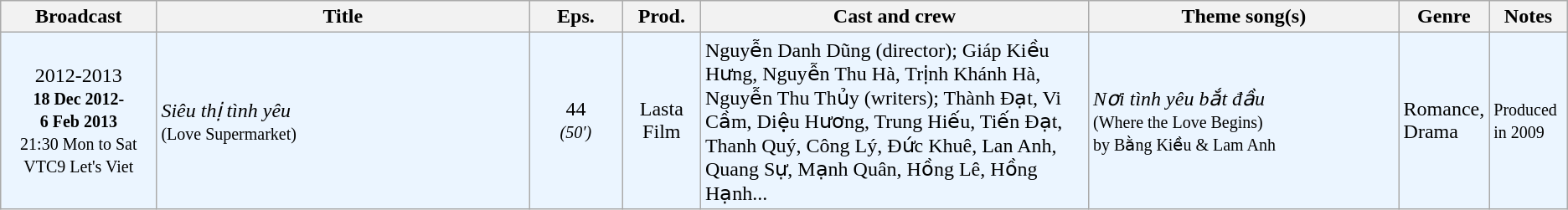<table class="wikitable sortable">
<tr>
<th style="width:10%;">Broadcast</th>
<th style="width:24%;">Title</th>
<th style="width:6%;">Eps.</th>
<th style="width:5%;">Prod.</th>
<th style="width:25%;">Cast and crew</th>
<th style="width:20%;">Theme song(s)</th>
<th style="width:5%;">Genre</th>
<th style="width:5%;">Notes</th>
</tr>
<tr ---- bgcolor="#ebf5ff">
<td style="text-align:center;">2012-2013<br><small><strong>18 Dec 2012-<br>6 Feb 2013</strong><br>21:30 Mon to Sat<br>VTC9 Let's Viet</small><br></td>
<td><em>Siêu thị tình yêu</em> <br><small>(Love Supermarket)</small></td>
<td style="text-align:center;">44<br><small><em>(50′)</em></small></td>
<td style="text-align:center;">Lasta Film</td>
<td>Nguyễn Danh Dũng (director); Giáp Kiều Hưng, Nguyễn Thu Hà, Trịnh Khánh Hà, Nguyễn Thu Thủy (writers); Thành Đạt, Vi Cầm, Diệu Hương, Trung Hiếu, Tiến Đạt, Thanh Quý, Công Lý, Đức Khuê, Lan Anh, Quang Sự, Mạnh Quân, Hồng Lê, Hồng Hạnh...</td>
<td><em>Nơi tình yêu bắt đầu</em><br><small>(Where the Love Begins)<br>by Bằng Kiều & Lam Anh</small></td>
<td>Romance, Drama</td>
<td><small>Produced in 2009</small></td>
</tr>
</table>
